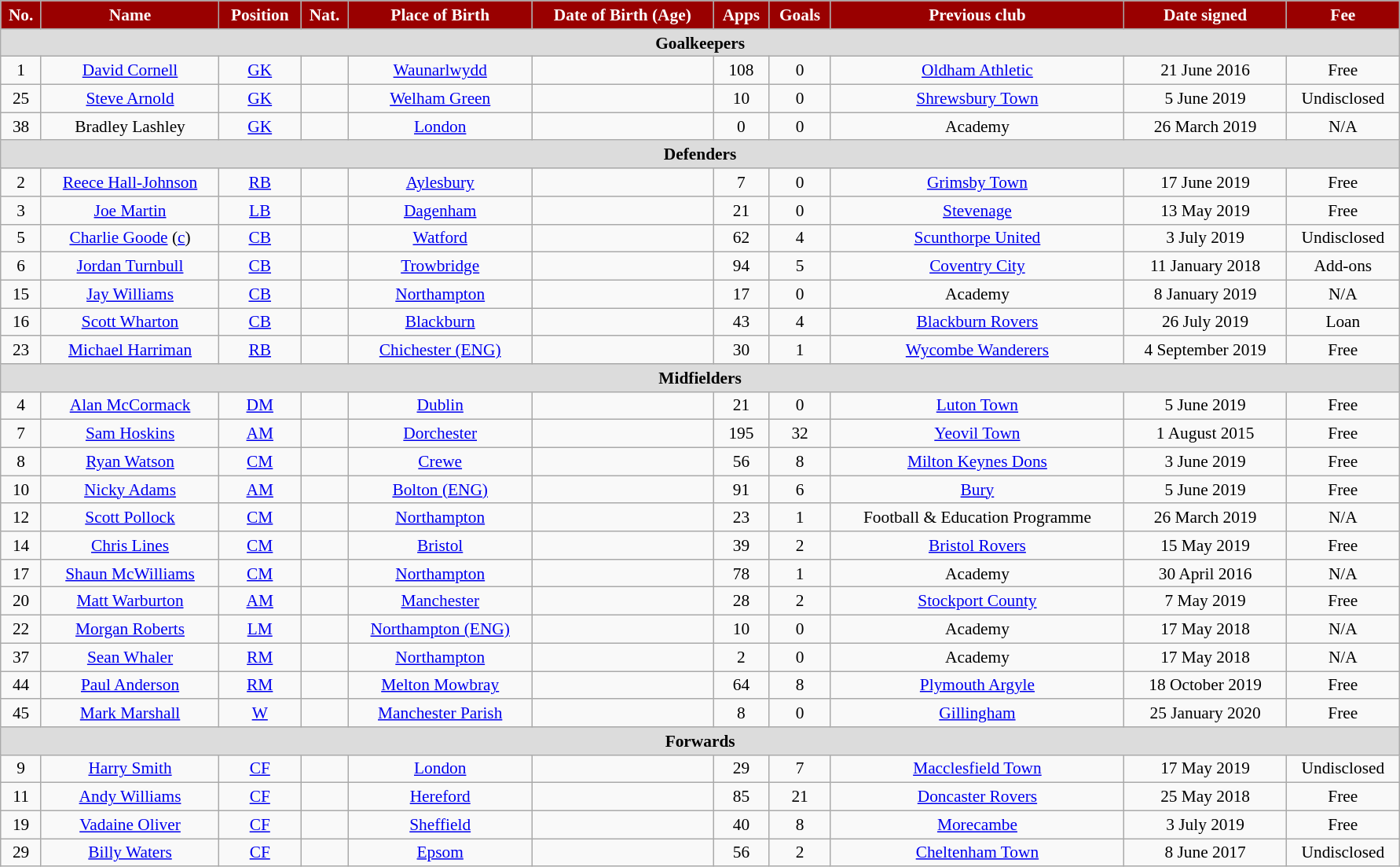<table class="wikitable" style="text-align:center; font-size:89%; width:94%;">
<tr>
<th style="background:#900; color:#FFF; text-align:center;">No.</th>
<th style="background:#900; color:#FFF; text-align:center;">Name</th>
<th style="background:#900; color:#FFF; text-align:center;">Position</th>
<th style="background:#900; color:#FFF; text-align:center;">Nat.</th>
<th style="background:#900; color:#FFF; text-align:center;">Place of Birth</th>
<th style="background:#900; color:#FFF; text-align:center;">Date of Birth (Age)</th>
<th style="background:#900; color:#FFF; text-align:center;">Apps</th>
<th style="background:#900; color:#FFF; text-align:center;">Goals</th>
<th style="background:#900; color:#FFF; text-align:center;">Previous club</th>
<th style="background:#900; color:#FFF; text-align:center;">Date signed</th>
<th style="background:#900; color:#FFF; text-align:center;">Fee</th>
</tr>
<tr>
<th colspan="14" style="background:#dcdcdc; text-align:center;">Goalkeepers</th>
</tr>
<tr>
<td>1</td>
<td><a href='#'>David Cornell</a></td>
<td><a href='#'>GK</a></td>
<td></td>
<td><a href='#'>Waunarlwydd</a></td>
<td></td>
<td>108</td>
<td>0</td>
<td><a href='#'>Oldham Athletic</a></td>
<td>21 June 2016</td>
<td>Free</td>
</tr>
<tr>
<td>25</td>
<td><a href='#'>Steve Arnold</a></td>
<td><a href='#'>GK</a></td>
<td></td>
<td><a href='#'>Welham Green</a></td>
<td></td>
<td>10</td>
<td>0</td>
<td><a href='#'>Shrewsbury Town</a></td>
<td>5 June 2019</td>
<td>Undisclosed</td>
</tr>
<tr>
<td>38</td>
<td>Bradley Lashley</td>
<td><a href='#'>GK</a></td>
<td></td>
<td><a href='#'>London</a></td>
<td></td>
<td>0</td>
<td>0</td>
<td>Academy</td>
<td>26 March 2019</td>
<td>N/A</td>
</tr>
<tr>
<th colspan="14" style="background:#dcdcdc; text-align:center;">Defenders</th>
</tr>
<tr>
<td>2</td>
<td><a href='#'>Reece Hall-Johnson</a></td>
<td><a href='#'>RB</a></td>
<td></td>
<td><a href='#'>Aylesbury</a></td>
<td></td>
<td>7</td>
<td>0</td>
<td><a href='#'>Grimsby Town</a></td>
<td>17 June 2019</td>
<td>Free</td>
</tr>
<tr>
<td>3</td>
<td><a href='#'>Joe Martin</a></td>
<td><a href='#'>LB</a></td>
<td></td>
<td><a href='#'>Dagenham</a></td>
<td></td>
<td>21</td>
<td>0</td>
<td><a href='#'>Stevenage</a></td>
<td>13 May 2019</td>
<td>Free</td>
</tr>
<tr>
<td>5</td>
<td><a href='#'>Charlie Goode</a> (<a href='#'>c</a>)</td>
<td><a href='#'>CB</a></td>
<td></td>
<td><a href='#'>Watford</a></td>
<td></td>
<td>62</td>
<td>4</td>
<td><a href='#'>Scunthorpe United</a></td>
<td>3 July 2019</td>
<td>Undisclosed</td>
</tr>
<tr>
<td>6</td>
<td><a href='#'>Jordan Turnbull</a></td>
<td><a href='#'>CB</a></td>
<td></td>
<td><a href='#'>Trowbridge</a></td>
<td></td>
<td>94</td>
<td>5</td>
<td><a href='#'>Coventry City</a></td>
<td>11 January 2018</td>
<td>Add-ons</td>
</tr>
<tr>
<td>15</td>
<td><a href='#'>Jay Williams</a></td>
<td><a href='#'>CB</a></td>
<td></td>
<td><a href='#'>Northampton</a></td>
<td></td>
<td>17</td>
<td>0</td>
<td>Academy</td>
<td>8 January 2019</td>
<td>N/A</td>
</tr>
<tr>
<td>16</td>
<td><a href='#'>Scott Wharton</a></td>
<td><a href='#'>CB</a></td>
<td></td>
<td><a href='#'>Blackburn</a></td>
<td></td>
<td>43</td>
<td>4</td>
<td><a href='#'>Blackburn Rovers</a></td>
<td>26 July 2019</td>
<td>Loan</td>
</tr>
<tr>
<td>23</td>
<td><a href='#'>Michael Harriman</a></td>
<td><a href='#'>RB</a></td>
<td></td>
<td><a href='#'>Chichester (ENG)</a></td>
<td></td>
<td>30</td>
<td>1</td>
<td><a href='#'>Wycombe Wanderers</a></td>
<td>4 September 2019</td>
<td>Free</td>
</tr>
<tr>
<th colspan="14" style="background:#dcdcdc; text-align:center;">Midfielders</th>
</tr>
<tr>
<td>4</td>
<td><a href='#'>Alan McCormack</a></td>
<td><a href='#'>DM</a></td>
<td></td>
<td><a href='#'>Dublin</a></td>
<td></td>
<td>21</td>
<td>0</td>
<td><a href='#'>Luton Town</a></td>
<td>5 June 2019</td>
<td>Free</td>
</tr>
<tr>
<td>7</td>
<td><a href='#'>Sam Hoskins</a></td>
<td><a href='#'>AM</a></td>
<td></td>
<td><a href='#'>Dorchester</a></td>
<td></td>
<td>195</td>
<td>32</td>
<td><a href='#'>Yeovil Town</a></td>
<td>1 August 2015</td>
<td>Free</td>
</tr>
<tr>
<td>8</td>
<td><a href='#'>Ryan Watson</a></td>
<td><a href='#'>CM</a></td>
<td></td>
<td><a href='#'>Crewe</a></td>
<td></td>
<td>56</td>
<td>8</td>
<td><a href='#'>Milton Keynes Dons</a></td>
<td>3 June 2019</td>
<td>Free</td>
</tr>
<tr>
<td>10</td>
<td><a href='#'>Nicky Adams</a></td>
<td><a href='#'>AM</a></td>
<td></td>
<td><a href='#'>Bolton (ENG)</a></td>
<td></td>
<td>91</td>
<td>6</td>
<td><a href='#'>Bury</a></td>
<td>5 June 2019</td>
<td>Free</td>
</tr>
<tr>
<td>12</td>
<td><a href='#'>Scott Pollock</a></td>
<td><a href='#'>CM</a></td>
<td></td>
<td><a href='#'>Northampton</a></td>
<td></td>
<td>23</td>
<td>1</td>
<td>Football & Education Programme</td>
<td>26 March 2019</td>
<td>N/A</td>
</tr>
<tr>
<td>14</td>
<td><a href='#'>Chris Lines</a></td>
<td><a href='#'>CM</a></td>
<td></td>
<td><a href='#'>Bristol</a></td>
<td></td>
<td>39</td>
<td>2</td>
<td><a href='#'>Bristol Rovers</a></td>
<td>15 May 2019</td>
<td>Free</td>
</tr>
<tr>
<td>17</td>
<td><a href='#'>Shaun McWilliams</a></td>
<td><a href='#'>CM</a></td>
<td></td>
<td><a href='#'>Northampton</a></td>
<td></td>
<td>78</td>
<td>1</td>
<td>Academy</td>
<td>30 April 2016</td>
<td>N/A</td>
</tr>
<tr>
<td>20</td>
<td><a href='#'>Matt Warburton</a></td>
<td><a href='#'>AM</a></td>
<td></td>
<td><a href='#'>Manchester</a></td>
<td></td>
<td>28</td>
<td>2</td>
<td><a href='#'>Stockport County</a></td>
<td>7 May 2019</td>
<td>Free</td>
</tr>
<tr>
<td>22</td>
<td><a href='#'>Morgan Roberts</a></td>
<td><a href='#'>LM</a></td>
<td></td>
<td><a href='#'>Northampton (ENG)</a></td>
<td></td>
<td>10</td>
<td>0</td>
<td>Academy</td>
<td>17 May 2018</td>
<td>N/A</td>
</tr>
<tr>
<td>37</td>
<td><a href='#'>Sean Whaler</a></td>
<td><a href='#'>RM</a></td>
<td></td>
<td><a href='#'>Northampton</a></td>
<td></td>
<td>2</td>
<td>0</td>
<td>Academy</td>
<td>17 May 2018</td>
<td>N/A</td>
</tr>
<tr>
<td>44</td>
<td><a href='#'>Paul Anderson</a></td>
<td><a href='#'>RM</a></td>
<td></td>
<td><a href='#'>Melton Mowbray</a></td>
<td></td>
<td>64</td>
<td>8</td>
<td><a href='#'>Plymouth Argyle</a></td>
<td>18 October 2019</td>
<td>Free</td>
</tr>
<tr>
<td>45</td>
<td><a href='#'>Mark Marshall</a></td>
<td><a href='#'>W</a></td>
<td></td>
<td><a href='#'>Manchester Parish</a></td>
<td></td>
<td>8</td>
<td>0</td>
<td><a href='#'>Gillingham</a></td>
<td>25 January 2020</td>
<td>Free</td>
</tr>
<tr>
<th colspan="14" style="background:#dcdcdc; text-align:center;">Forwards</th>
</tr>
<tr>
<td>9</td>
<td><a href='#'>Harry Smith</a></td>
<td><a href='#'>CF</a></td>
<td></td>
<td><a href='#'>London</a></td>
<td></td>
<td>29</td>
<td>7</td>
<td><a href='#'>Macclesfield Town</a></td>
<td>17 May 2019</td>
<td>Undisclosed</td>
</tr>
<tr>
<td>11</td>
<td><a href='#'>Andy Williams</a></td>
<td><a href='#'>CF</a></td>
<td></td>
<td><a href='#'>Hereford</a></td>
<td></td>
<td>85</td>
<td>21</td>
<td><a href='#'>Doncaster Rovers</a></td>
<td>25 May 2018</td>
<td>Free</td>
</tr>
<tr>
<td>19</td>
<td><a href='#'>Vadaine Oliver</a></td>
<td><a href='#'>CF</a></td>
<td></td>
<td><a href='#'>Sheffield</a></td>
<td></td>
<td>40</td>
<td>8</td>
<td><a href='#'>Morecambe</a></td>
<td>3 July 2019</td>
<td>Free</td>
</tr>
<tr>
<td>29</td>
<td><a href='#'>Billy Waters</a></td>
<td><a href='#'>CF</a></td>
<td></td>
<td><a href='#'>Epsom</a></td>
<td></td>
<td>56</td>
<td>2</td>
<td><a href='#'>Cheltenham Town</a></td>
<td>8 June 2017</td>
<td>Undisclosed</td>
</tr>
</table>
